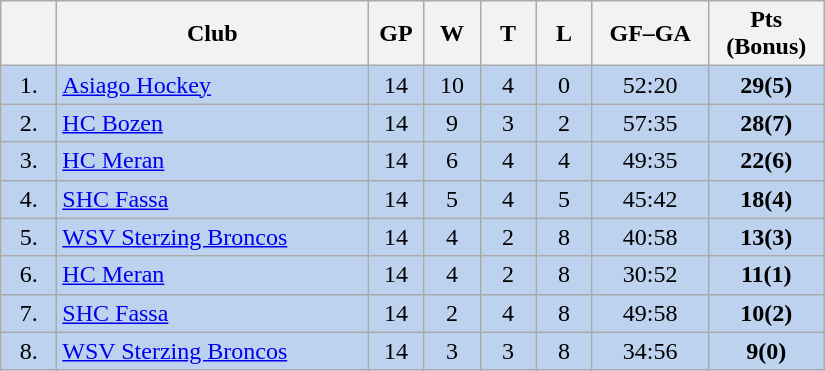<table class="wikitable">
<tr>
<th width="30"></th>
<th width="200">Club</th>
<th width="30">GP</th>
<th width="30">W</th>
<th width="30">T</th>
<th width="30">L</th>
<th width="70">GF–GA</th>
<th width="70">Pts (Bonus)</th>
</tr>
<tr bgcolor="#BCD2EE" align="center">
<td>1.</td>
<td align="left"><a href='#'>Asiago Hockey</a></td>
<td>14</td>
<td>10</td>
<td>4</td>
<td>0</td>
<td>52:20</td>
<td><strong>29(5)</strong></td>
</tr>
<tr bgcolor="#BCD2EE" align="center">
<td>2.</td>
<td align="left"><a href='#'>HC Bozen</a></td>
<td>14</td>
<td>9</td>
<td>3</td>
<td>2</td>
<td>57:35</td>
<td><strong>28(7)</strong></td>
</tr>
<tr bgcolor="#BCD2EE" align="center">
<td>3.</td>
<td align="left"><a href='#'>HC Meran</a></td>
<td>14</td>
<td>6</td>
<td>4</td>
<td>4</td>
<td>49:35</td>
<td><strong>22(6)</strong></td>
</tr>
<tr bgcolor="#BCD2EE" align="center">
<td>4.</td>
<td align="left"><a href='#'>SHC Fassa</a></td>
<td>14</td>
<td>5</td>
<td>4</td>
<td>5</td>
<td>45:42</td>
<td><strong>18(4)</strong></td>
</tr>
<tr bgcolor="#BCD2EE" align="center">
<td>5.</td>
<td align="left"><a href='#'>WSV Sterzing Broncos</a></td>
<td>14</td>
<td>4</td>
<td>2</td>
<td>8</td>
<td>40:58</td>
<td><strong>13(3)</strong></td>
</tr>
<tr bgcolor="#BCD2EE" align="center">
<td>6.</td>
<td align="left"><a href='#'>HC Meran</a></td>
<td>14</td>
<td>4</td>
<td>2</td>
<td>8</td>
<td>30:52</td>
<td><strong>11(1)</strong></td>
</tr>
<tr bgcolor="#BCD2EE" align="center">
<td>7.</td>
<td align="left"><a href='#'>SHC Fassa</a></td>
<td>14</td>
<td>2</td>
<td>4</td>
<td>8</td>
<td>49:58</td>
<td><strong>10(2)</strong></td>
</tr>
<tr bgcolor="#BCD2EE" align="center">
<td>8.</td>
<td align="left"><a href='#'>WSV Sterzing Broncos</a></td>
<td>14</td>
<td>3</td>
<td>3</td>
<td>8</td>
<td>34:56</td>
<td><strong>9(0)</strong></td>
</tr>
</table>
